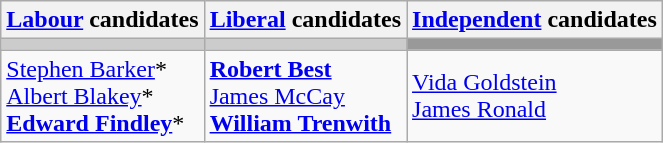<table class="wikitable">
<tr>
<th><a href='#'>Labour</a> candidates</th>
<th><a href='#'>Liberal</a> candidates</th>
<th><a href='#'>Independent</a> candidates</th>
</tr>
<tr bgcolor="#cccccc">
<td></td>
<td></td>
<td bgcolor="#999999"></td>
</tr>
<tr>
<td><a href='#'>Stephen Barker</a>*<br><a href='#'>Albert Blakey</a>*<br><strong><a href='#'>Edward Findley</a></strong>*</td>
<td><strong><a href='#'>Robert Best</a></strong><br><a href='#'>James McCay</a><br><strong><a href='#'>William Trenwith</a></strong></td>
<td><a href='#'>Vida Goldstein</a><br><a href='#'>James Ronald</a></td>
</tr>
</table>
